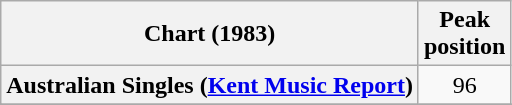<table class="wikitable sortable plainrowheaders" style="text-align:center">
<tr>
<th>Chart (1983)</th>
<th>Peak<br>position</th>
</tr>
<tr>
<th scope="row">Australian Singles (<a href='#'>Kent Music Report</a>)</th>
<td>96</td>
</tr>
<tr>
</tr>
<tr>
</tr>
<tr>
</tr>
<tr>
</tr>
</table>
